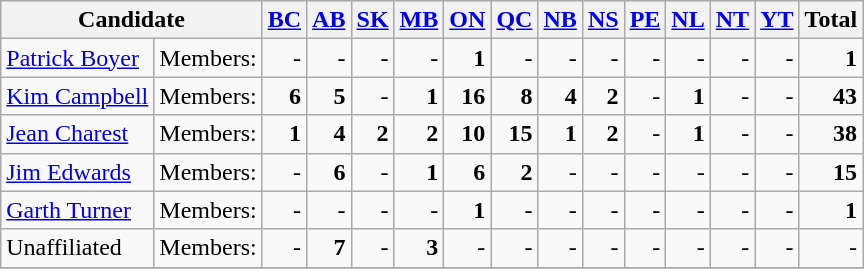<table class="wikitable" style="border-collapse: collapse">
<tr bgcolor=CCCCCC>
<th align="left" colspan="2">Candidate</th>
<th align="center"><a href='#'>BC</a></th>
<th align="center"><a href='#'>AB</a></th>
<th align="center"><a href='#'>SK</a></th>
<th align="center"><a href='#'>MB</a></th>
<th align="center"><a href='#'>ON</a></th>
<th align="center"><a href='#'>QC</a></th>
<th align="center"><a href='#'>NB</a></th>
<th align="center"><a href='#'>NS</a></th>
<th align="center"><a href='#'>PE</a></th>
<th align="center"><a href='#'>NL</a></th>
<th align="center"><a href='#'>NT</a></th>
<th align="center"><a href='#'>YT</a></th>
<th align="center">Total</th>
</tr>
<tr>
<td rowspan="1"><a href='#'>Patrick Boyer</a></td>
<td>Members:</td>
<td align="right">- </td>
<td align="right">- </td>
<td align="right">- </td>
<td align="right">- </td>
<td align="right"><strong>1</strong> </td>
<td align="right">- </td>
<td align="right">- </td>
<td align="right">- </td>
<td align="right">- </td>
<td align="right">- </td>
<td align="right">- </td>
<td align="right">- </td>
<td align="right"><strong>1</strong> </td>
</tr>
<tr>
<td rowspan="1"><a href='#'>Kim Campbell</a></td>
<td>Members:</td>
<td align="right"><strong>6</strong> </td>
<td align="right"><strong>5</strong> </td>
<td align="right">- </td>
<td align="right"><strong>1</strong> </td>
<td align="right"><strong>16</strong> </td>
<td align="right"><strong>8</strong> </td>
<td align="right"><strong>4</strong> </td>
<td align="right"><strong>2</strong> </td>
<td align="right">- </td>
<td align="right"><strong>1</strong> </td>
<td align="right">- </td>
<td align="right">- </td>
<td align="right"><strong>43</strong> </td>
</tr>
<tr>
<td rowspan="1"><a href='#'>Jean Charest</a></td>
<td>Members:</td>
<td align="right"><strong>1</strong> </td>
<td align="right"><strong>4</strong> </td>
<td align="right"><strong>2</strong> </td>
<td align="right"><strong>2</strong> </td>
<td align="right"><strong>10</strong> </td>
<td align="right"><strong>15</strong> </td>
<td align="right"><strong>1</strong> </td>
<td align="right"><strong>2</strong> </td>
<td align="right">- </td>
<td align="right"><strong>1</strong> </td>
<td align="right">- </td>
<td align="right">- </td>
<td align="right"><strong>38</strong> </td>
</tr>
<tr>
<td rowspan="1"><a href='#'>Jim Edwards</a></td>
<td>Members:</td>
<td align="right">- </td>
<td align="right"><strong>6</strong> </td>
<td align="right">- </td>
<td align="right"><strong>1</strong> </td>
<td align="right"><strong>6</strong> </td>
<td align="right"><strong>2</strong> </td>
<td align="right">- </td>
<td align="right">- </td>
<td align="right">- </td>
<td align="right">- </td>
<td align="right">- </td>
<td align="right">- </td>
<td align="right"><strong>15</strong> </td>
</tr>
<tr>
<td rowspan="1"><a href='#'>Garth Turner</a></td>
<td>Members:</td>
<td align="right">- </td>
<td align="right">- </td>
<td align="right">- </td>
<td align="right">- </td>
<td align="right"><strong>1</strong> </td>
<td align="right">- </td>
<td align="right">- </td>
<td align="right">- </td>
<td align="right">- </td>
<td align="right">- </td>
<td align="right">- </td>
<td align="right">- </td>
<td align="right"><strong>1</strong> </td>
</tr>
<tr>
<td rowspan="1">Unaffiliated</td>
<td>Members:</td>
<td align="right">- </td>
<td align="right"><strong>7</strong> </td>
<td align="right">- </td>
<td align="right"><strong>3</strong> </td>
<td align="right">- </td>
<td align="right">- </td>
<td align="right">- </td>
<td align="right">- </td>
<td align="right">- </td>
<td align="right">- </td>
<td align="right">- </td>
<td align="right">- </td>
<td align="right">- </td>
</tr>
<tr>
</tr>
</table>
